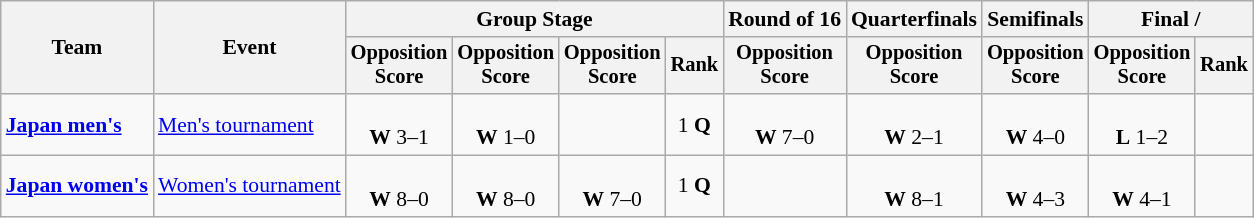<table class=wikitable style=font-size:90%;text-align:center>
<tr>
<th rowspan=2>Team</th>
<th rowspan=2>Event</th>
<th colspan=4>Group Stage</th>
<th>Round of 16</th>
<th>Quarterfinals</th>
<th>Semifinals</th>
<th colspan=2>Final / </th>
</tr>
<tr style=font-size:95%>
<th>Opposition<br>Score</th>
<th>Opposition<br>Score</th>
<th>Opposition<br>Score</th>
<th>Rank</th>
<th>Opposition<br>Score</th>
<th>Opposition<br>Score</th>
<th>Opposition<br>Score</th>
<th>Opposition<br>Score</th>
<th>Rank</th>
</tr>
<tr>
<td align=left><strong><a href='#'>Japan men's</a></strong></td>
<td align=left><a href='#'>Men's tournament</a></td>
<td><br><strong>W</strong> 3–1</td>
<td><br><strong>W</strong> 1–0</td>
<td></td>
<td>1 <strong>Q</strong></td>
<td><br><strong>W</strong> 7–0</td>
<td><br><strong>W</strong> 2–1</td>
<td><br><strong>W</strong> 4–0</td>
<td><br><strong>L</strong> 1–2</td>
<td></td>
</tr>
<tr>
<td align=left><strong><a href='#'>Japan women's</a></strong></td>
<td align=left><a href='#'>Women's tournament</a></td>
<td><br><strong>W</strong> 8–0</td>
<td><br><strong>W</strong> 8–0</td>
<td><br><strong>W</strong> 7–0</td>
<td>1 <strong>Q</strong></td>
<td></td>
<td><br><strong>W</strong> 8–1</td>
<td><br><strong>W</strong> 4–3</td>
<td><br><strong>W</strong> 4–1</td>
<td></td>
</tr>
</table>
